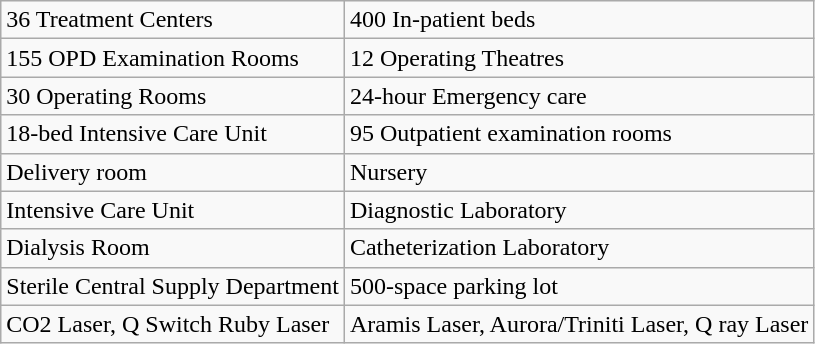<table class="wikitable">
<tr>
<td>36 Treatment Centers</td>
<td>400 In-patient beds</td>
</tr>
<tr>
<td>155 OPD Examination Rooms</td>
<td>12 Operating Theatres</td>
</tr>
<tr>
<td>30 Operating Rooms</td>
<td>24-hour Emergency care</td>
</tr>
<tr>
<td>18-bed Intensive Care Unit</td>
<td>95 Outpatient examination rooms</td>
</tr>
<tr>
<td>Delivery room</td>
<td>Nursery</td>
</tr>
<tr>
<td>Intensive Care Unit</td>
<td>Diagnostic Laboratory</td>
</tr>
<tr>
<td>Dialysis Room</td>
<td>Catheterization Laboratory</td>
</tr>
<tr>
<td>Sterile Central Supply Department</td>
<td>500-space parking lot</td>
</tr>
<tr>
<td>CO2 Laser, Q Switch Ruby Laser</td>
<td>Aramis Laser, Aurora/Triniti Laser, Q ray Laser</td>
</tr>
</table>
